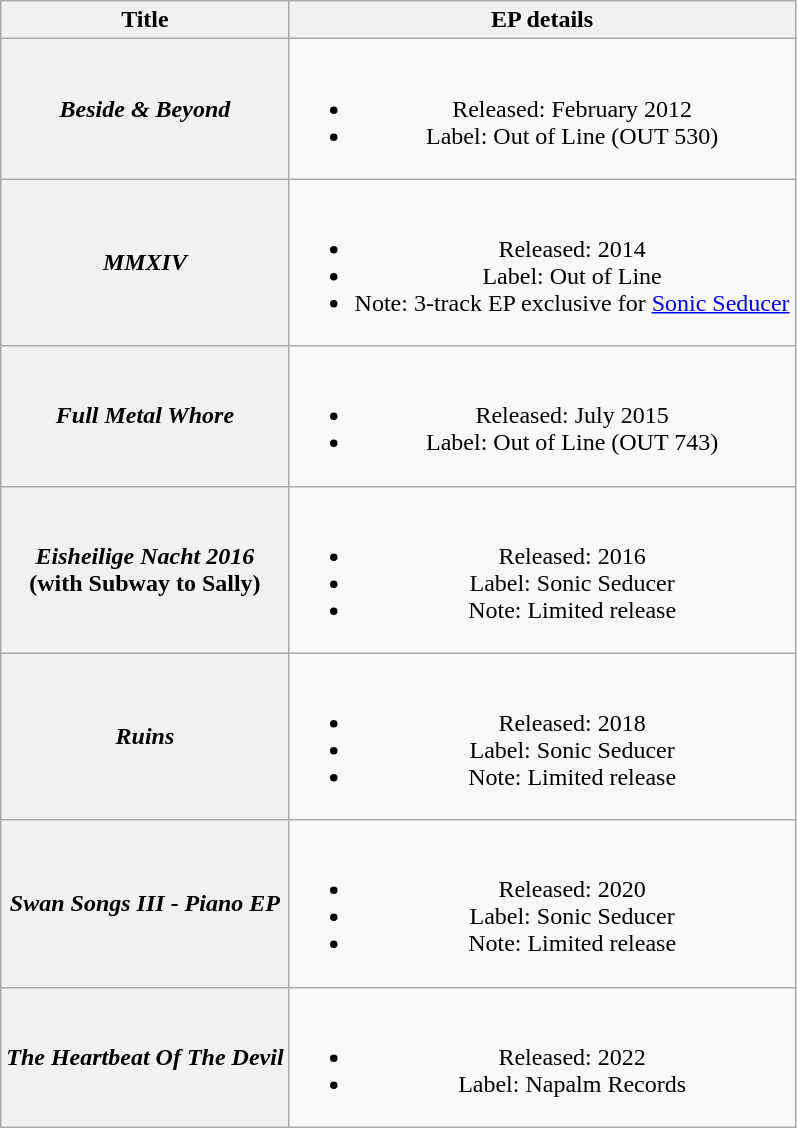<table class="wikitable plainrowheaders" style="text-align:center;" border="1">
<tr>
<th>Title</th>
<th>EP details</th>
</tr>
<tr>
<th scope="row"><em>Beside & Beyond</em></th>
<td><br><ul><li>Released: February 2012</li><li>Label: Out of Line (OUT 530)</li></ul></td>
</tr>
<tr>
<th scope="row"><em>MMXIV</em></th>
<td><br><ul><li>Released: 2014</li><li>Label: Out of Line</li><li>Note: 3-track EP exclusive for <a href='#'>Sonic Seducer</a></li></ul></td>
</tr>
<tr>
<th scope="row"><em>Full Metal Whore</em></th>
<td><br><ul><li>Released: July 2015</li><li>Label: Out of Line (OUT 743)</li></ul></td>
</tr>
<tr>
<th scope="row"><em>Eisheilige Nacht 2016</em> <br> (with Subway to Sally)</th>
<td><br><ul><li>Released: 2016</li><li>Label: Sonic Seducer</li><li>Note: Limited release</li></ul></td>
</tr>
<tr>
<th scope="row"><em>Ruins</em></th>
<td><br><ul><li>Released: 2018</li><li>Label: Sonic Seducer</li><li>Note: Limited release</li></ul></td>
</tr>
<tr>
<th scope="row"><em>Swan Songs III - Piano EP</em></th>
<td><br><ul><li>Released: 2020</li><li>Label: Sonic Seducer</li><li>Note: Limited release</li></ul></td>
</tr>
<tr>
<th scope="row"><em>The Heartbeat Of The Devil</em></th>
<td><br><ul><li>Released: 2022</li><li>Label: Napalm Records</li></ul></td>
</tr>
</table>
